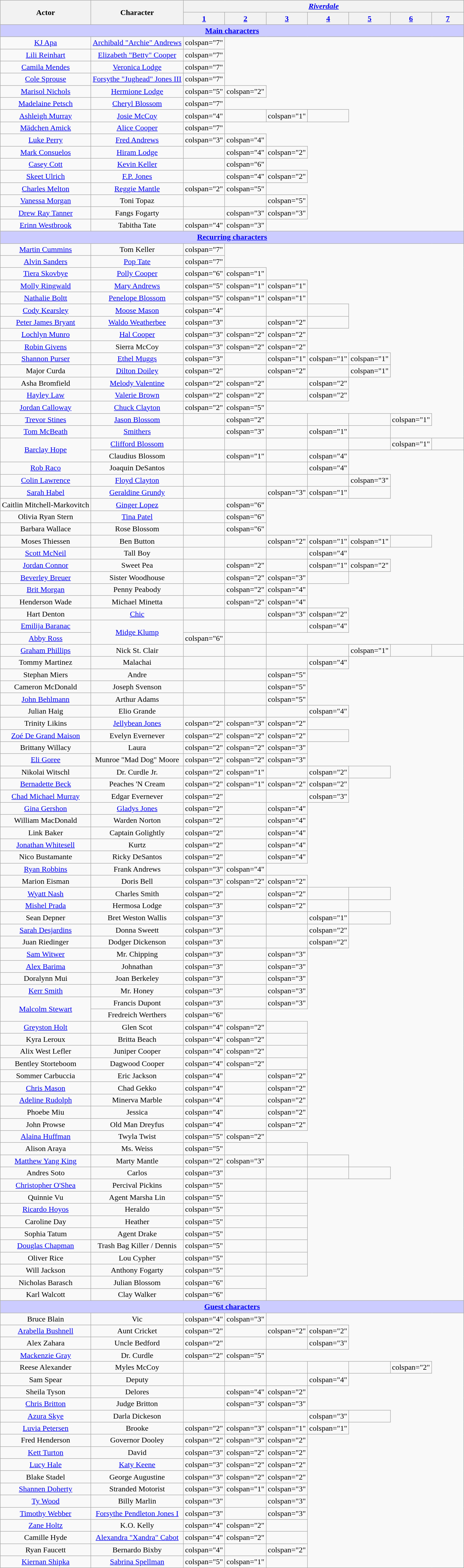<table class="wikitable plainrowheaders" style="text-align:center;">
<tr>
<th scope="col" rowspan="2">Actor</th>
<th scope="col" rowspan="2">Character</th>
<th scope="col" colspan="7"><em><a href='#'>Riverdale</a></em></th>
</tr>
<tr>
<th scope="col" style="width:60px;"><a href='#'>1</a></th>
<th scope="col" style="width:60px;"><a href='#'>2</a></th>
<th scope="col" style="width:60px;"><a href='#'>3</a></th>
<th scope="col" style="width:60px;"><a href='#'>4</a></th>
<th scope="col" style="width:60px;"><a href='#'>5</a></th>
<th scope="col" style="width:60px;"><a href='#'>6</a></th>
<th scope="col" style="width:60px;"><a href='#'>7</a></th>
</tr>
<tr>
<th colspan="10" style="background:#ccf;"><a href='#'>Main characters</a></th>
</tr>
<tr>
<td scope="row"><a href='#'>KJ Apa</a></td>
<td><a href='#'>Archibald "Archie" Andrews</a></td>
<td>colspan="7" </td>
</tr>
<tr>
<td scope="row"><a href='#'>Lili Reinhart</a></td>
<td><a href='#'>Elizabeth "Betty" Cooper</a></td>
<td>colspan="7" </td>
</tr>
<tr>
<td scope="row"><a href='#'>Camila Mendes</a></td>
<td><a href='#'>Veronica Lodge</a></td>
<td>colspan="7" </td>
</tr>
<tr>
<td scope="row"><a href='#'>Cole Sprouse</a></td>
<td><a href='#'>Forsythe "Jughead" Jones III</a></td>
<td>colspan="7" </td>
</tr>
<tr>
<td scope="row"><a href='#'>Marisol Nichols</a></td>
<td><a href='#'>Hermione Lodge</a></td>
<td>colspan="5" </td>
<td>colspan="2"  </td>
</tr>
<tr>
<td scope="row"><a href='#'>Madelaine Petsch</a></td>
<td><a href='#'>Cheryl Blossom</a></td>
<td>colspan="7" </td>
</tr>
<tr>
<td scope="row"><a href='#'>Ashleigh Murray</a></td>
<td><a href='#'>Josie McCoy</a></td>
<td>colspan="4" </td>
<td></td>
<td>colspan="1" </td>
<td></td>
</tr>
<tr>
<td scope="row"><a href='#'>Mädchen Amick</a></td>
<td><a href='#'>Alice Cooper</a></td>
<td>colspan="7" </td>
</tr>
<tr>
<td scope="row"><a href='#'>Luke Perry</a></td>
<td><a href='#'>Fred Andrews</a></td>
<td>colspan="3" </td>
<td>colspan="4" </td>
</tr>
<tr>
<td scope="row"><a href='#'>Mark Consuelos</a></td>
<td><a href='#'>Hiram Lodge</a></td>
<td></td>
<td>colspan="4" </td>
<td>colspan="2"  </td>
</tr>
<tr>
<td scope="row"><a href='#'>Casey Cott</a></td>
<td><a href='#'>Kevin Keller</a></td>
<td></td>
<td>colspan="6" </td>
</tr>
<tr>
<td scope="row"><a href='#'>Skeet Ulrich</a></td>
<td><a href='#'>F.P. Jones</a></td>
<td></td>
<td>colspan="4" </td>
<td>colspan="2" </td>
</tr>
<tr>
<td><a href='#'>Charles Melton</a></td>
<td scope="row"><a href='#'>Reggie Mantle</a></td>
<td>colspan="2" </td>
<td>colspan="5" </td>
</tr>
<tr>
<td scope="row"><a href='#'>Vanessa Morgan</a></td>
<td>Toni Topaz</td>
<td></td>
<td></td>
<td>colspan="5" </td>
</tr>
<tr>
<td scope="row"><a href='#'>Drew Ray Tanner</a></td>
<td>Fangs Fogarty</td>
<td></td>
<td>colspan="3" </td>
<td>colspan="3" </td>
</tr>
<tr>
<td scope="row"><a href='#'>Erinn Westbrook</a></td>
<td>Tabitha Tate</td>
<td>colspan="4" </td>
<td>colspan="3" </td>
</tr>
<tr>
<th colspan="9" style="background:#ccf;"><a href='#'>Recurring characters</a></th>
</tr>
<tr>
<td scope="row"><a href='#'>Martin Cummins</a></td>
<td>Tom Keller</td>
<td>colspan="7" </td>
</tr>
<tr>
<td scope="row"><a href='#'>Alvin Sanders</a></td>
<td><a href='#'>Pop Tate</a></td>
<td>colspan="7" </td>
</tr>
<tr>
<td scope="row"><a href='#'>Tiera Skovbye</a></td>
<td><a href='#'>Polly Cooper</a></td>
<td>colspan="6" </td>
<td>colspan="1" </td>
</tr>
<tr>
<td scope="row"><a href='#'>Molly Ringwald</a></td>
<td><a href='#'>Mary Andrews</a></td>
<td>colspan="5" </td>
<td>colspan="1" </td>
<td>colspan="1" </td>
</tr>
<tr>
<td scope="row"><a href='#'>Nathalie Boltt</a></td>
<td><a href='#'>Penelope Blossom</a></td>
<td>colspan="5" </td>
<td>colspan="1" </td>
<td>colspan="1" </td>
</tr>
<tr>
<td scope="row"><a href='#'>Cody Kearsley</a></td>
<td><a href='#'>Moose Mason</a></td>
<td>colspan="4" </td>
<td></td>
<td></td>
<td></td>
</tr>
<tr>
<td scope="row"><a href='#'>Peter James Bryant</a></td>
<td><a href='#'>Waldo Weatherbee</a></td>
<td>colspan="3" </td>
<td></td>
<td>colspan="2" </td>
<td></td>
</tr>
<tr>
<td scope="row"><a href='#'>Lochlyn Munro</a></td>
<td><a href='#'>Hal Cooper</a></td>
<td>colspan="3" </td>
<td>colspan="2" </td>
<td>colspan="2" </td>
</tr>
<tr>
<td scope="row"><a href='#'>Robin Givens</a></td>
<td>Sierra McCoy</td>
<td>colspan="3" </td>
<td>colspan="2" </td>
<td>colspan="2" </td>
</tr>
<tr>
<td scope="row"><a href='#'>Shannon Purser</a></td>
<td><a href='#'>Ethel Muggs</a></td>
<td>colspan="3" </td>
<td></td>
<td>colspan="1" </td>
<td>colspan="1" </td>
<td>colspan="1" </td>
</tr>
<tr>
<td scope="row">Major Curda</td>
<td><a href='#'>Dilton Doiley</a></td>
<td>colspan="2" </td>
<td></td>
<td>colspan="2" </td>
<td></td>
<td>colspan="1" </td>
</tr>
<tr>
<td scope="row">Asha Bromfield</td>
<td><a href='#'>Melody Valentine</a></td>
<td>colspan="2" </td>
<td>colspan="2" </td>
<td></td>
<td>colspan="2" </td>
</tr>
<tr>
<td scope="row"><a href='#'>Hayley Law</a></td>
<td><a href='#'>Valerie Brown</a></td>
<td>colspan="2" </td>
<td>colspan="2" </td>
<td></td>
<td>colspan="2" </td>
</tr>
<tr>
<td scope="row"><a href='#'>Jordan Calloway</a></td>
<td><a href='#'>Chuck Clayton</a></td>
<td>colspan="2" </td>
<td>colspan="5" </td>
</tr>
<tr>
<td scope="row"><a href='#'>Trevor Stines</a></td>
<td><a href='#'>Jason Blossom</a></td>
<td></td>
<td>colspan="2" </td>
<td></td>
<td></td>
<td></td>
<td>colspan="1" </td>
</tr>
<tr>
<td scope="row"><a href='#'>Tom McBeath</a></td>
<td><a href='#'>Smithers</a></td>
<td></td>
<td>colspan="3" </td>
<td></td>
<td>colspan="1" </td>
<td></td>
</tr>
<tr>
<td scope="row" rowspan="2"><a href='#'>Barclay Hope</a></td>
<td><a href='#'>Clifford Blossom</a></td>
<td></td>
<td></td>
<td></td>
<td></td>
<td></td>
<td>colspan="1" </td>
<td></td>
</tr>
<tr>
<td>Claudius Blossom</td>
<td></td>
<td>colspan="1"</td>
<td></td>
<td>colspan="4" </td>
</tr>
<tr>
<td scope="row"><a href='#'>Rob Raco</a></td>
<td>Joaquin DeSantos</td>
<td></td>
<td></td>
<td></td>
<td>colspan="4" </td>
</tr>
<tr>
<td scope="row"><a href='#'>Colin Lawrence</a></td>
<td><a href='#'>Floyd Clayton</a></td>
<td></td>
<td></td>
<td></td>
<td></td>
<td>colspan="3" </td>
</tr>
<tr>
<td scope="row"><a href='#'>Sarah Habel</a></td>
<td><a href='#'>Geraldine Grundy</a></td>
<td></td>
<td></td>
<td>colspan="3" </td>
<td>colspan="1" </td>
<td></td>
</tr>
<tr>
<td scope="row">Caitlin Mitchell-Markovitch</td>
<td><a href='#'>Ginger Lopez</a></td>
<td></td>
<td>colspan="6" </td>
</tr>
<tr>
<td scope="row">Olivia Ryan Stern</td>
<td><a href='#'>Tina Patel</a></td>
<td></td>
<td>colspan="6" </td>
</tr>
<tr>
<td scope="row">Barbara Wallace</td>
<td>Rose Blossom</td>
<td></td>
<td>colspan="6" </td>
</tr>
<tr>
<td scope="row">Moses Thiessen</td>
<td>Ben Button</td>
<td></td>
<td></td>
<td>colspan="2" </td>
<td>colspan="1" </td>
<td>colspan="1" </td>
<td></td>
</tr>
<tr>
<td scope="row"><a href='#'>Scott McNeil</a></td>
<td>Tall Boy</td>
<td></td>
<td></td>
<td></td>
<td>colspan="4" </td>
</tr>
<tr>
<td scope="row"><a href='#'>Jordan Connor</a></td>
<td>Sweet Pea</td>
<td></td>
<td>colspan="2" </td>
<td></td>
<td>colspan="1" </td>
<td>colspan="2" </td>
</tr>
<tr>
<td scope="row"><a href='#'>Beverley Breuer</a></td>
<td>Sister Woodhouse</td>
<td></td>
<td>colspan="2" </td>
<td>colspan="3" </td>
<td></td>
</tr>
<tr>
<td scope="row"><a href='#'>Brit Morgan</a></td>
<td>Penny Peabody</td>
<td></td>
<td>colspan="2" </td>
<td>colspan="4" </td>
</tr>
<tr>
<td scope="row">Henderson Wade</td>
<td>Michael Minetta</td>
<td></td>
<td>colspan="2" </td>
<td>colspan="4" </td>
</tr>
<tr>
<td scope="row">Hart Denton</td>
<td><a href='#'>Chic</a></td>
<td></td>
<td></td>
<td>colspan="3" </td>
<td>colspan="2" </td>
</tr>
<tr>
<td scope="row"><a href='#'>Emilija Baranac</a></td>
<td rowspan="2"><a href='#'>Midge Klump</a></td>
<td></td>
<td></td>
<td></td>
<td>colspan="4" </td>
</tr>
<tr>
<td scope="row"><a href='#'>Abby Ross</a></td>
<td>colspan="6" </td>
<td></td>
</tr>
<tr>
<td scope="row"><a href='#'>Graham Phillips</a></td>
<td>Nick St. Clair</td>
<td></td>
<td></td>
<td></td>
<td></td>
<td>colspan="1" </td>
<td></td>
<td></td>
</tr>
<tr>
<td scope="row">Tommy Martinez</td>
<td>Malachai</td>
<td></td>
<td></td>
<td></td>
<td>colspan="4" </td>
</tr>
<tr>
<td scope="row">Stephan Miers</td>
<td>Andre</td>
<td></td>
<td></td>
<td>colspan="5" </td>
</tr>
<tr>
<td scope="row">Cameron McDonald</td>
<td Mr. Svenson>Joseph Svenson</td>
<td></td>
<td></td>
<td>colspan="5" </td>
</tr>
<tr>
<td scope="row"><a href='#'>John Behlmann</a></td>
<td>Arthur Adams</td>
<td></td>
<td></td>
<td>colspan="5" </td>
</tr>
<tr>
<td scope="row">Julian Haig</td>
<td>Elio Grande</td>
<td></td>
<td></td>
<td></td>
<td>colspan="4" </td>
</tr>
<tr>
<td scope="row">Trinity Likins</td>
<td><a href='#'>Jellybean Jones</a></td>
<td>colspan="2" </td>
<td>colspan="3" </td>
<td>colspan="2" </td>
</tr>
<tr>
<td scope="row"><a href='#'>Zoé De Grand Maison</a></td>
<td>Evelyn Evernever</td>
<td>colspan="2" </td>
<td>colspan="2" </td>
<td>colspan="2" </td>
<td></td>
</tr>
<tr>
<td scope="row">Brittany Willacy</td>
<td>Laura</td>
<td>colspan="2" </td>
<td>colspan="2" </td>
<td>colspan="3" </td>
</tr>
<tr>
<td scope="row"><a href='#'>Eli Goree</a></td>
<td>Munroe "Mad Dog" Moore</td>
<td>colspan="2" </td>
<td>colspan="2" </td>
<td>colspan="3" </td>
</tr>
<tr>
<td scope="row">Nikolai Witschl</td>
<td>Dr. Curdle Jr.</td>
<td>colspan="2" </td>
<td>colspan="1" </td>
<td></td>
<td>colspan="2" </td>
<td></td>
</tr>
<tr>
<td scope="row"><a href='#'>Bernadette Beck</a></td>
<td>Peaches 'N Cream</td>
<td>colspan="2" </td>
<td>colspan="1" </td>
<td>colspan="2" </td>
<td>colspan="2" </td>
</tr>
<tr>
<td scope="row"><a href='#'>Chad Michael Murray</a></td>
<td>Edgar Evernever</td>
<td>colspan="2" </td>
<td></td>
<td></td>
<td>colspan="3" </td>
</tr>
<tr>
<td scope="row"><a href='#'>Gina Gershon</a></td>
<td><a href='#'>Gladys Jones</a></td>
<td>colspan="2" </td>
<td></td>
<td>colspan="4" </td>
</tr>
<tr>
<td scope="row">William MacDonald</td>
<td>Warden Norton</td>
<td>colspan="2" </td>
<td></td>
<td>colspan="4" </td>
</tr>
<tr>
<td scope="row">Link Baker</td>
<td>Captain Golightly</td>
<td>colspan="2" </td>
<td></td>
<td>colspan="4" </td>
</tr>
<tr>
<td scope="row"><a href='#'>Jonathan Whitesell</a></td>
<td>Kurtz</td>
<td>colspan="2" </td>
<td></td>
<td>colspan="4" </td>
</tr>
<tr>
<td scope="row">Nico Bustamante</td>
<td>Ricky DeSantos</td>
<td>colspan="2" </td>
<td></td>
<td>colspan="4" </td>
</tr>
<tr>
<td><a href='#'>Ryan Robbins</a></td>
<td>Frank Andrews</td>
<td>colspan="3" </td>
<td>colspan="4"  </td>
</tr>
<tr>
<td scope="row">Marion Eisman</td>
<td>Doris Bell</td>
<td>colspan="3" </td>
<td>colspan="2" </td>
<td>colspan="2" </td>
</tr>
<tr>
<td><a href='#'>Wyatt Nash</a></td>
<td>Charles Smith</td>
<td>colspan="2" </td>
<td></td>
<td>colspan="2" </td>
<td></td>
<td></td>
</tr>
<tr>
<td><a href='#'>Mishel Prada</a></td>
<td>Hermosa Lodge</td>
<td>colspan="3" </td>
<td></td>
<td>colspan="2" </td>
<td></td>
</tr>
<tr>
<td>Sean Depner</td>
<td>Bret Weston Wallis</td>
<td>colspan="3" </td>
<td></td>
<td></td>
<td>colspan="1" </td>
<td></td>
</tr>
<tr>
<td><a href='#'>Sarah Desjardins</a></td>
<td>Donna Sweett</td>
<td>colspan="3" </td>
<td></td>
<td></td>
<td>colspan="2" </td>
</tr>
<tr>
<td>Juan Riedinger</td>
<td>Dodger Dickenson</td>
<td>colspan="3" </td>
<td></td>
<td></td>
<td>colspan="2" </td>
</tr>
<tr>
<td><a href='#'>Sam Witwer</a></td>
<td>Mr. Chipping</td>
<td>colspan="3" </td>
<td></td>
<td>colspan="3" </td>
</tr>
<tr>
<td><a href='#'>Alex Barima</a></td>
<td>Johnathan</td>
<td>colspan="3" </td>
<td></td>
<td>colspan="3" </td>
</tr>
<tr>
<td>Doralynn Mui</td>
<td>Joan Berkeley</td>
<td>colspan="3" </td>
<td></td>
<td>colspan="3" </td>
</tr>
<tr>
<td><a href='#'>Kerr Smith</a></td>
<td>Mr. Honey</td>
<td>colspan="3" </td>
<td></td>
<td>colspan="3" </td>
</tr>
<tr>
<td rowspan="2"><a href='#'>Malcolm Stewart</a></td>
<td>Francis Dupont</td>
<td>colspan="3" </td>
<td></td>
<td>colspan="3" </td>
</tr>
<tr>
<td>Fredreich Werthers</td>
<td>colspan="6" </td>
<td></td>
</tr>
<tr>
<td><a href='#'>Greyston Holt</a></td>
<td>Glen Scot</td>
<td>colspan="4" </td>
<td>colspan="2" </td>
<td></td>
</tr>
<tr>
<td>Kyra Leroux</td>
<td>Britta Beach</td>
<td>colspan="4" </td>
<td>colspan="2" </td>
<td></td>
</tr>
<tr>
<td>Alix West Lefler</td>
<td>Juniper Cooper</td>
<td>colspan="4" </td>
<td>colspan="2" </td>
<td></td>
</tr>
<tr>
<td>Bentley Storteboom</td>
<td>Dagwood Cooper</td>
<td>colspan="4" </td>
<td>colspan="2" </td>
<td></td>
</tr>
<tr>
<td>Sommer Carbuccia</td>
<td>Eric Jackson</td>
<td>colspan="4" </td>
<td></td>
<td>colspan="2" </td>
</tr>
<tr>
<td scope="row"><a href='#'>Chris Mason</a></td>
<td>Chad Gekko</td>
<td>colspan="4" </td>
<td></td>
<td>colspan="2" </td>
</tr>
<tr>
<td><a href='#'>Adeline Rudolph</a></td>
<td>Minerva Marble</td>
<td>colspan="4" </td>
<td></td>
<td>colspan="2" </td>
</tr>
<tr>
<td>Phoebe Miu</td>
<td>Jessica</td>
<td>colspan="4" </td>
<td></td>
<td>colspan="2" </td>
</tr>
<tr>
<td>John Prowse</td>
<td>Old Man Dreyfus</td>
<td>colspan="4" </td>
<td></td>
<td>colspan="2" </td>
</tr>
<tr>
<td><a href='#'>Alaina Huffman</a></td>
<td>Twyla Twist</td>
<td>colspan="5" </td>
<td>colspan="2" </td>
</tr>
<tr>
<td scope="row">Alison Araya</td>
<td>Ms. Weiss</td>
<td>colspan="5" </td>
<td></td>
<td></td>
</tr>
<tr>
<td scope="row"><a href='#'>Matthew Yang King</a></td>
<td>Marty Mantle</td>
<td>colspan="2" </td>
<td>colspan="3" </td>
<td></td>
<td></td>
</tr>
<tr>
<td>Andres Soto</td>
<td>Carlos</td>
<td>colspan="3" </td>
<td></td>
<td></td>
<td></td>
<td></td>
</tr>
<tr>
<td><a href='#'>Christopher O'Shea</a></td>
<td>Percival Pickins</td>
<td>colspan="5" </td>
<td></td>
<td></td>
</tr>
<tr>
<td>Quinnie Vu</td>
<td>Agent Marsha Lin</td>
<td>colspan="5" </td>
<td></td>
<td></td>
</tr>
<tr>
<td><a href='#'>Ricardo Hoyos</a></td>
<td>Heraldo</td>
<td>colspan="5" </td>
<td></td>
<td></td>
</tr>
<tr>
<td>Caroline Day</td>
<td>Heather</td>
<td>colspan="5" </td>
<td></td>
<td></td>
</tr>
<tr>
<td>Sophia Tatum</td>
<td>Agent Drake</td>
<td>colspan="5" </td>
<td></td>
<td></td>
</tr>
<tr>
<td><a href='#'>Douglas Chapman</a></td>
<td>Trash Bag Killer / Dennis</td>
<td>colspan="5" </td>
<td></td>
<td></td>
</tr>
<tr>
<td>Oliver Rice</td>
<td>Lou Cypher</td>
<td>colspan="5" </td>
<td></td>
<td></td>
</tr>
<tr>
<td>Will Jackson</td>
<td>Anthony Fogarty</td>
<td>colspan="5" </td>
<td></td>
<td></td>
</tr>
<tr>
<td>Nicholas Barasch</td>
<td>Julian  Blossom</td>
<td>colspan="6" </td>
<td></td>
</tr>
<tr>
<td>Karl Walcott</td>
<td>Clay Walker</td>
<td>colspan="6" </td>
<td></td>
</tr>
<tr>
<th colspan="9" style="background:#ccf;"><a href='#'>Guest characters</a></th>
</tr>
<tr>
<td scope="row">Bruce Blain</td>
<td>Vic</td>
<td>colspan="4" </td>
<td>colspan="3" </td>
</tr>
<tr>
<td scope="row"><a href='#'>Arabella Bushnell</a></td>
<td>Aunt Cricket</td>
<td>colspan="2" </td>
<td></td>
<td>colspan="2" </td>
<td>colspan="2" </td>
</tr>
<tr>
<td scope="row">Alex Zahara</td>
<td>Uncle Bedford</td>
<td>colspan="2" </td>
<td></td>
<td></td>
<td>colspan="3" </td>
</tr>
<tr>
<td scope="row"><a href='#'>Mackenzie Gray</a></td>
<td>Dr. Curdle</td>
<td>colspan="2" </td>
<td>colspan="5" </td>
</tr>
<tr>
<td scope="row">Reese Alexander</td>
<td>Myles McCoy</td>
<td></td>
<td></td>
<td></td>
<td></td>
<td></td>
<td>colspan="2" </td>
</tr>
<tr>
<td scope="row">Sam Spear</td>
<td>Deputy</td>
<td></td>
<td></td>
<td></td>
<td>colspan="4" </td>
</tr>
<tr>
<td scope="row">Sheila Tyson</td>
<td>Delores</td>
<td></td>
<td>colspan="4" </td>
<td>colspan="2" </td>
</tr>
<tr>
<td scope="row"><a href='#'>Chris Britton</a></td>
<td>Judge Britton</td>
<td></td>
<td>colspan="3" </td>
<td>colspan="3" </td>
</tr>
<tr>
<td scope="row"><a href='#'>Azura Skye</a></td>
<td>Darla Dickeson</td>
<td></td>
<td></td>
<td></td>
<td>colspan="3" </td>
<td></td>
</tr>
<tr>
<td scope="row"><a href='#'>Luvia Petersen</a></td>
<td>Brooke</td>
<td>colspan="2" </td>
<td>colspan="3" </td>
<td>colspan="1" </td>
<td>colspan="1" </td>
</tr>
<tr>
<td scope="row">Fred Henderson</td>
<td>Governor Dooley</td>
<td>colspan="2" </td>
<td>colspan="3" </td>
<td>colspan="2" </td>
</tr>
<tr>
<td scope="row"><a href='#'>Kett Turton</a></td>
<td>David</td>
<td>colspan="3" </td>
<td>colspan="2" </td>
<td>colspan="2" </td>
</tr>
<tr>
<td scope="row"><a href='#'>Lucy Hale</a></td>
<td><a href='#'>Katy Keene</a></td>
<td>colspan="3" </td>
<td>colspan="2" </td>
<td>colspan="2" </td>
</tr>
<tr>
<td scope="row">Blake Stadel</td>
<td>George Augustine</td>
<td>colspan="3" </td>
<td>colspan="2" </td>
<td>colspan="2" </td>
</tr>
<tr>
<td scope="row"><a href='#'>Shannen Doherty</a></td>
<td>Stranded Motorist</td>
<td>colspan="3" </td>
<td>colspan="1" </td>
<td>colspan="3" </td>
</tr>
<tr>
<td scope="row"><a href='#'>Ty Wood</a></td>
<td>Billy Marlin</td>
<td>colspan="3" </td>
<td></td>
<td>colspan="3" </td>
</tr>
<tr>
<td><a href='#'>Timothy Webber</a></td>
<td><a href='#'>Forsythe Pendleton Jones I</a></td>
<td>colspan="3" </td>
<td></td>
<td>colspan="3" </td>
</tr>
<tr>
<td scope="row"><a href='#'>Zane Holtz</a></td>
<td>K.O. Kelly</td>
<td>colspan="4" </td>
<td>colspan="2" </td>
<td></td>
</tr>
<tr>
<td scope="row">Camille Hyde</td>
<td><a href='#'>Alexandra "Xandra" Cabot</a></td>
<td>colspan="4" </td>
<td>colspan="2" </td>
<td></td>
</tr>
<tr>
<td scope="row">Ryan Faucett</td>
<td>Bernardo Bixby</td>
<td>colspan="4" </td>
<td></td>
<td>colspan="2" </td>
</tr>
<tr>
<td scope="row"><a href='#'>Kiernan Shipka</a></td>
<td><a href='#'>Sabrina Spellman</a></td>
<td>colspan="5" </td>
<td>colspan="1" </td>
<td></td>
</tr>
</table>
